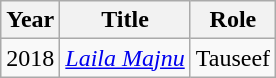<table class="wikitable">
<tr>
<th>Year</th>
<th>Title</th>
<th>Role</th>
</tr>
<tr>
<td>2018</td>
<td><em><a href='#'>Laila Majnu</a></em></td>
<td>Tauseef</td>
</tr>
</table>
